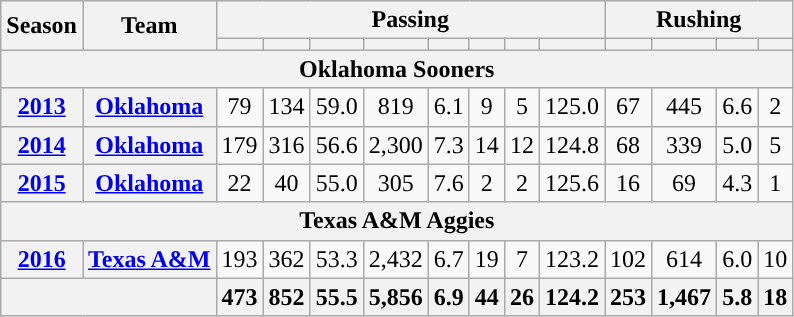<table class="wikitable" style="text-align:center;">
<tr>
<th rowspan="2">Season</th>
<th rowspan="2">Team</th>
<th colspan="8">Passing</th>
<th colspan="4">Rushing</th>
</tr>
<tr>
<th></th>
<th></th>
<th></th>
<th></th>
<th></th>
<th></th>
<th></th>
<th></th>
<th></th>
<th></th>
<th></th>
<th></th>
</tr>
<tr>
<th colspan="16">Oklahoma Sooners</th>
</tr>
<tr>
<th><a href='#'>2013</a></th>
<th><a href='#'>Oklahoma</a></th>
<td>79</td>
<td>134</td>
<td>59.0</td>
<td>819</td>
<td>6.1</td>
<td>9</td>
<td>5</td>
<td>125.0</td>
<td>67</td>
<td>445</td>
<td>6.6</td>
<td>2</td>
</tr>
<tr>
<th><a href='#'>2014</a></th>
<th><a href='#'>Oklahoma</a></th>
<td>179</td>
<td>316</td>
<td>56.6</td>
<td>2,300</td>
<td>7.3</td>
<td>14</td>
<td>12</td>
<td>124.8</td>
<td>68</td>
<td>339</td>
<td>5.0</td>
<td>5</td>
</tr>
<tr>
<th><a href='#'>2015</a></th>
<th><a href='#'>Oklahoma</a></th>
<td>22</td>
<td>40</td>
<td>55.0</td>
<td>305</td>
<td>7.6</td>
<td>2</td>
<td>2</td>
<td>125.6</td>
<td>16</td>
<td>69</td>
<td>4.3</td>
<td>1</td>
</tr>
<tr>
<th colspan="16">Texas A&M Aggies</th>
</tr>
<tr>
<th><a href='#'>2016</a></th>
<th><a href='#'>Texas A&M</a></th>
<td>193</td>
<td>362</td>
<td>53.3</td>
<td>2,432</td>
<td>6.7</td>
<td>19</td>
<td>7</td>
<td>123.2</td>
<td>102</td>
<td>614</td>
<td>6.0</td>
<td>10</td>
</tr>
<tr>
<th colspan="2"></th>
<th>473</th>
<th>852</th>
<th>55.5</th>
<th>5,856</th>
<th>6.9</th>
<th>44</th>
<th>26</th>
<th>124.2</th>
<th>253</th>
<th>1,467</th>
<th>5.8</th>
<th>18</th>
</tr>
</table>
